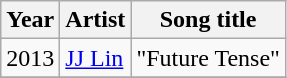<table class="wikitable sortable">
<tr>
<th>Year</th>
<th>Artist</th>
<th>Song title</th>
</tr>
<tr>
<td>2013</td>
<td><a href='#'>JJ Lin</a></td>
<td>"Future Tense"</td>
</tr>
<tr>
</tr>
</table>
